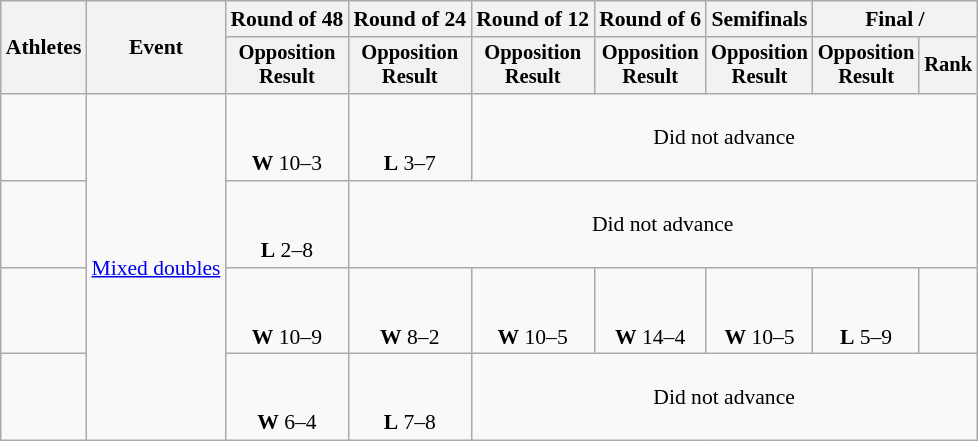<table class="wikitable" style="font-size:90%; text-align:center;">
<tr>
<th rowspan=2>Athletes</th>
<th rowspan=2>Event</th>
<th>Round of 48</th>
<th>Round of 24</th>
<th>Round of 12</th>
<th>Round of 6</th>
<th>Semifinals</th>
<th colspan=2>Final / </th>
</tr>
<tr style="font-size:95%">
<th>Opposition<br>Result</th>
<th>Opposition<br>Result</th>
<th>Opposition<br>Result</th>
<th>Opposition<br>Result</th>
<th>Opposition<br>Result</th>
<th>Opposition<br>Result</th>
<th>Rank</th>
</tr>
<tr>
<td align=left><br></td>
<td rowspan=4><a href='#'>Mixed doubles</a></td>
<td><br><br><strong>W</strong> 10–3</td>
<td><br><br><strong>L</strong> 3–7</td>
<td colspan=5>Did not advance</td>
</tr>
<tr>
<td align=left><br></td>
<td><br><br><strong>L</strong> 2–8</td>
<td colspan=6>Did not advance</td>
</tr>
<tr>
<td align=left><br><strong></strong></td>
<td><br><br><strong>W</strong> 10–9</td>
<td><br><br><strong>W</strong> 8–2</td>
<td><br><br><strong>W</strong> 10–5</td>
<td><br><br><strong>W</strong> 14–4</td>
<td><br><br><strong>W</strong> 10–5</td>
<td><br><br><strong>L</strong> 5–9</td>
<td></td>
</tr>
<tr>
<td align=left><br></td>
<td><br><br><strong>W</strong> 6–4</td>
<td><br><br><strong>L</strong> 7–8</td>
<td colspan=5>Did not advance</td>
</tr>
</table>
